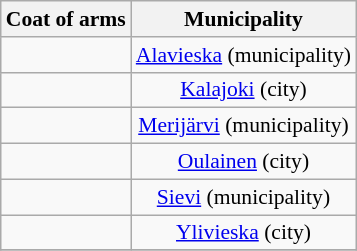<table class="wikitable" style="font-size: 90%; text-align: center; line-height: normal; margin-left: 30px;">
<tr>
<th>Coat of arms</th>
<th>Municipality</th>
</tr>
<tr>
<td align=left></td>
<td><a href='#'>Alavieska</a> (municipality)</td>
</tr>
<tr>
<td align=left></td>
<td><a href='#'>Kalajoki</a> (city)</td>
</tr>
<tr>
<td align=left></td>
<td><a href='#'>Merijärvi</a> (municipality)</td>
</tr>
<tr>
<td align=left></td>
<td><a href='#'>Oulainen</a> (city)</td>
</tr>
<tr>
<td align=left></td>
<td><a href='#'>Sievi</a> (municipality)</td>
</tr>
<tr>
<td align=left></td>
<td><a href='#'>Ylivieska</a> (city)</td>
</tr>
<tr>
</tr>
</table>
